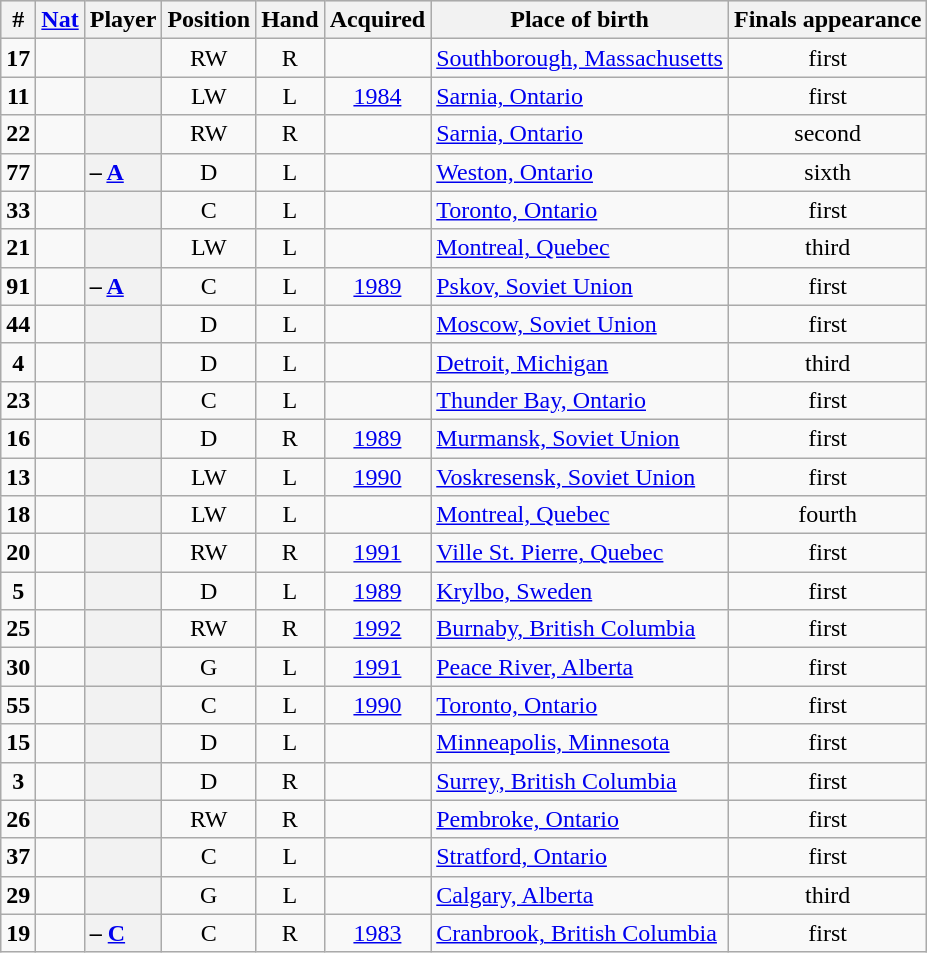<table class="sortable wikitable plainrowheaders" style="text-align:center;">
<tr style="background:#ddd;">
<th scope="col">#</th>
<th scope="col"><a href='#'>Nat</a></th>
<th scope="col">Player</th>
<th scope="col">Position</th>
<th scope="col">Hand</th>
<th scope="col">Acquired</th>
<th scope="col" class="unsortable">Place of birth</th>
<th scope="col" class="unsortable">Finals appearance</th>
</tr>
<tr>
<td><strong>17</strong></td>
<td></td>
<th scope="row" style="text-align:left;"></th>
<td>RW</td>
<td>R</td>
<td></td>
<td style="text-align:left;"><a href='#'>Southborough, Massachusetts</a></td>
<td>first</td>
</tr>
<tr>
<td><strong>11</strong></td>
<td></td>
<th scope="row" style="text-align:left;"></th>
<td>LW</td>
<td>L</td>
<td><a href='#'>1984</a></td>
<td style="text-align:left;"><a href='#'>Sarnia, Ontario</a></td>
<td>first</td>
</tr>
<tr>
<td><strong>22</strong></td>
<td></td>
<th scope="row" style="text-align:left;"></th>
<td>RW</td>
<td>R</td>
<td></td>
<td style="text-align:left;"><a href='#'>Sarnia, Ontario</a></td>
<td>second </td>
</tr>
<tr>
<td><strong>77</strong></td>
<td></td>
<th scope="row" style="text-align:left;"> – <strong><a href='#'>A</a></strong></th>
<td>D</td>
<td>L</td>
<td></td>
<td style="text-align:left;"><a href='#'>Weston, Ontario</a></td>
<td>sixth </td>
</tr>
<tr>
<td><strong>33</strong></td>
<td></td>
<th scope="row" style="text-align:left;"></th>
<td>C</td>
<td>L</td>
<td></td>
<td style="text-align:left;"><a href='#'>Toronto, Ontario</a></td>
<td>first</td>
</tr>
<tr>
<td><strong>21</strong></td>
<td></td>
<th scope="row" style="text-align:left;"></th>
<td>LW</td>
<td>L</td>
<td></td>
<td style="text-align:left;"><a href='#'>Montreal, Quebec</a></td>
<td>third </td>
</tr>
<tr>
<td><strong>91</strong></td>
<td></td>
<th scope="row" style="text-align:left;"> – <strong><a href='#'>A</a></strong></th>
<td>C</td>
<td>L</td>
<td><a href='#'>1989</a></td>
<td style="text-align:left;"><a href='#'>Pskov, Soviet Union</a></td>
<td>first</td>
</tr>
<tr>
<td><strong>44</strong></td>
<td></td>
<th scope="row" style="text-align:left;"></th>
<td>D</td>
<td>L</td>
<td></td>
<td style="text-align:left;"><a href='#'>Moscow, Soviet Union</a></td>
<td>first</td>
</tr>
<tr>
<td><strong>4</strong></td>
<td></td>
<th scope="row" style="text-align:left;"></th>
<td>D</td>
<td>L</td>
<td></td>
<td style="text-align:left;"><a href='#'>Detroit, Michigan</a></td>
<td>third </td>
</tr>
<tr>
<td><strong>23</strong></td>
<td></td>
<th scope="row" style="text-align:left;"></th>
<td>C</td>
<td>L</td>
<td></td>
<td style="text-align:left;"><a href='#'>Thunder Bay, Ontario</a></td>
<td>first </td>
</tr>
<tr>
<td><strong>16</strong></td>
<td></td>
<th scope="row" style="text-align:left;"></th>
<td>D</td>
<td>R</td>
<td><a href='#'>1989</a></td>
<td style="text-align:left;"><a href='#'>Murmansk, Soviet Union</a></td>
<td>first</td>
</tr>
<tr>
<td><strong>13</strong></td>
<td></td>
<th scope="row" style="text-align:left;"></th>
<td>LW</td>
<td>L</td>
<td><a href='#'>1990</a></td>
<td style="text-align:left;"><a href='#'>Voskresensk, Soviet Union</a></td>
<td>first</td>
</tr>
<tr>
<td><strong>18</strong></td>
<td></td>
<th scope="row" style="text-align:left;"></th>
<td>LW</td>
<td>L</td>
<td></td>
<td style="text-align:left;"><a href='#'>Montreal, Quebec</a></td>
<td>fourth </td>
</tr>
<tr>
<td><strong>20</strong></td>
<td></td>
<th scope="row" style="text-align:left;"></th>
<td>RW</td>
<td>R</td>
<td><a href='#'>1991</a></td>
<td style="text-align:left;"><a href='#'>Ville St. Pierre, Quebec</a></td>
<td>first</td>
</tr>
<tr>
<td><strong>5</strong></td>
<td></td>
<th scope="row" style="text-align:left;"></th>
<td>D</td>
<td>L</td>
<td><a href='#'>1989</a></td>
<td style="text-align:left;"><a href='#'>Krylbo, Sweden</a></td>
<td>first</td>
</tr>
<tr>
<td><strong>25</strong></td>
<td></td>
<th scope="row" style="text-align:left;"></th>
<td>RW</td>
<td>R</td>
<td><a href='#'>1992</a></td>
<td style="text-align:left;"><a href='#'>Burnaby, British Columbia</a></td>
<td>first</td>
</tr>
<tr>
<td><strong>30</strong></td>
<td></td>
<th scope="row" style="text-align:left;"></th>
<td>G</td>
<td>L</td>
<td><a href='#'>1991</a></td>
<td style="text-align:left;"><a href='#'>Peace River, Alberta</a></td>
<td>first</td>
</tr>
<tr>
<td><strong>55</strong></td>
<td></td>
<th scope="row" style="text-align:left;"></th>
<td>C</td>
<td>L</td>
<td><a href='#'>1990</a></td>
<td style="text-align:left;"><a href='#'>Toronto, Ontario</a></td>
<td>first</td>
</tr>
<tr>
<td><strong>15</strong></td>
<td></td>
<th scope="row" style="text-align:left;"></th>
<td>D</td>
<td>L</td>
<td></td>
<td style="text-align:left;"><a href='#'>Minneapolis, Minnesota</a></td>
<td>first</td>
</tr>
<tr>
<td><strong>3</strong></td>
<td></td>
<th scope="row" style="text-align:left;"></th>
<td>D</td>
<td>R</td>
<td></td>
<td style="text-align:left;"><a href='#'>Surrey, British Columbia</a></td>
<td>first</td>
</tr>
<tr>
<td><strong>26</strong></td>
<td></td>
<th scope="row" style="text-align:left;"></th>
<td>RW</td>
<td>R</td>
<td></td>
<td style="text-align:left;"><a href='#'>Pembroke, Ontario</a></td>
<td>first</td>
</tr>
<tr>
<td><strong>37</strong></td>
<td></td>
<th scope="row" style="text-align:left;"></th>
<td>C</td>
<td>L</td>
<td></td>
<td style="text-align:left;"><a href='#'>Stratford, Ontario</a></td>
<td>first</td>
</tr>
<tr>
<td><strong>29</strong></td>
<td></td>
<th scope="row" style="text-align:left;"></th>
<td>G</td>
<td>L</td>
<td></td>
<td style="text-align:left;"><a href='#'>Calgary, Alberta</a></td>
<td>third </td>
</tr>
<tr>
<td><strong>19</strong></td>
<td></td>
<th scope="row" style="text-align:left;"> – <strong><a href='#'>C</a></strong></th>
<td>C</td>
<td>R</td>
<td><a href='#'>1983</a></td>
<td style="text-align:left;"><a href='#'>Cranbrook, British Columbia</a></td>
<td>first</td>
</tr>
</table>
